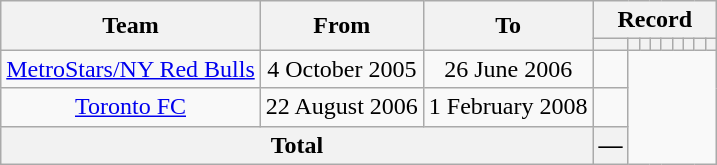<table class="wikitable" style="text-align: center">
<tr>
<th rowspan="2">Team</th>
<th rowspan="2">From</th>
<th rowspan="2">To</th>
<th colspan="9">Record</th>
</tr>
<tr>
<th></th>
<th></th>
<th></th>
<th></th>
<th></th>
<th></th>
<th></th>
<th></th>
<th></th>
</tr>
<tr>
<td><a href='#'>MetroStars/NY Red Bulls</a></td>
<td>4 October 2005</td>
<td>26 June 2006<br></td>
<td></td>
</tr>
<tr>
<td><a href='#'>Toronto FC</a></td>
<td>22 August 2006</td>
<td>1 February 2008<br></td>
<td></td>
</tr>
<tr>
<th colspan="3">Total<br></th>
<th>—</th>
</tr>
</table>
